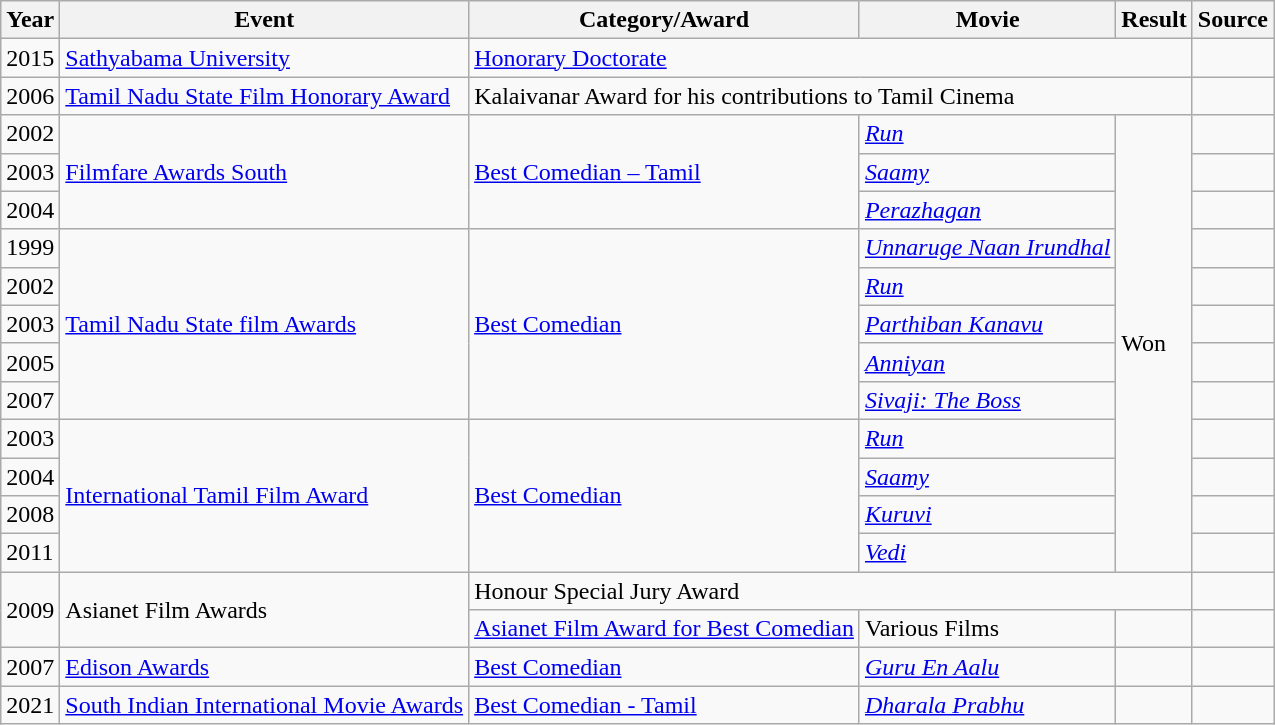<table class="wikitable">
<tr>
<th>Year</th>
<th>Event</th>
<th>Category/Award</th>
<th>Movie</th>
<th>Result</th>
<th>Source</th>
</tr>
<tr>
<td>2015</td>
<td><a href='#'>Sathyabama University</a></td>
<td colspan="3"><a href='#'>Honorary Doctorate</a></td>
<td></td>
</tr>
<tr>
<td>2006</td>
<td><a href='#'>Tamil Nadu State Film Honorary Award</a></td>
<td colspan="3">Kalaivanar Award for his contributions to Tamil Cinema</td>
<td></td>
</tr>
<tr>
<td>2002</td>
<td rowspan="3"><a href='#'>Filmfare Awards South</a></td>
<td rowspan="3"><a href='#'>Best Comedian – Tamil</a></td>
<td><em><a href='#'>Run</a></em></td>
<td rowspan="12">Won</td>
<td></td>
</tr>
<tr>
<td>2003</td>
<td><em><a href='#'>Saamy</a></em></td>
<td></td>
</tr>
<tr>
<td>2004</td>
<td><em><a href='#'>Perazhagan</a></em></td>
<td></td>
</tr>
<tr>
<td>1999</td>
<td rowspan="5"><a href='#'>Tamil Nadu State film Awards</a></td>
<td rowspan="5"><a href='#'>Best Comedian</a></td>
<td><em><a href='#'>Unnaruge Naan Irundhal</a></em></td>
<td></td>
</tr>
<tr>
<td>2002</td>
<td><em><a href='#'>Run</a></em></td>
<td></td>
</tr>
<tr>
<td>2003</td>
<td><em><a href='#'>Parthiban Kanavu</a></em></td>
<td></td>
</tr>
<tr>
<td>2005</td>
<td><em><a href='#'>Anniyan</a></em></td>
<td></td>
</tr>
<tr>
<td>2007</td>
<td><em><a href='#'>Sivaji: The Boss</a></em></td>
<td></td>
</tr>
<tr>
<td>2003</td>
<td rowspan="4"><a href='#'>International Tamil Film Award</a></td>
<td rowspan="4"><a href='#'>Best Comedian</a></td>
<td><em><a href='#'>Run</a></em></td>
<td></td>
</tr>
<tr>
<td>2004</td>
<td><em><a href='#'>Saamy</a></em></td>
<td></td>
</tr>
<tr>
<td>2008</td>
<td><em><a href='#'>Kuruvi</a></em></td>
<td></td>
</tr>
<tr>
<td>2011</td>
<td><em><a href='#'>Vedi</a></em></td>
<td></td>
</tr>
<tr>
<td rowspan="2">2009</td>
<td rowspan="2">Asianet Film Awards</td>
<td colspan="3">Honour Special Jury Award</td>
<td></td>
</tr>
<tr>
<td><a href='#'>Asianet Film Award for Best Comedian</a></td>
<td>Various Films</td>
<td></td>
<td></td>
</tr>
<tr>
<td>2007</td>
<td><a href='#'>Edison Awards</a></td>
<td><a href='#'>Best Comedian</a></td>
<td><em><a href='#'>Guru En Aalu</a></em></td>
<td></td>
<td></td>
</tr>
<tr>
<td>2021</td>
<td><a href='#'>South Indian International Movie Awards</a></td>
<td><a href='#'>Best Comedian - Tamil</a></td>
<td><em><a href='#'>Dharala Prabhu</a></em></td>
<td></td>
<td></td>
</tr>
</table>
